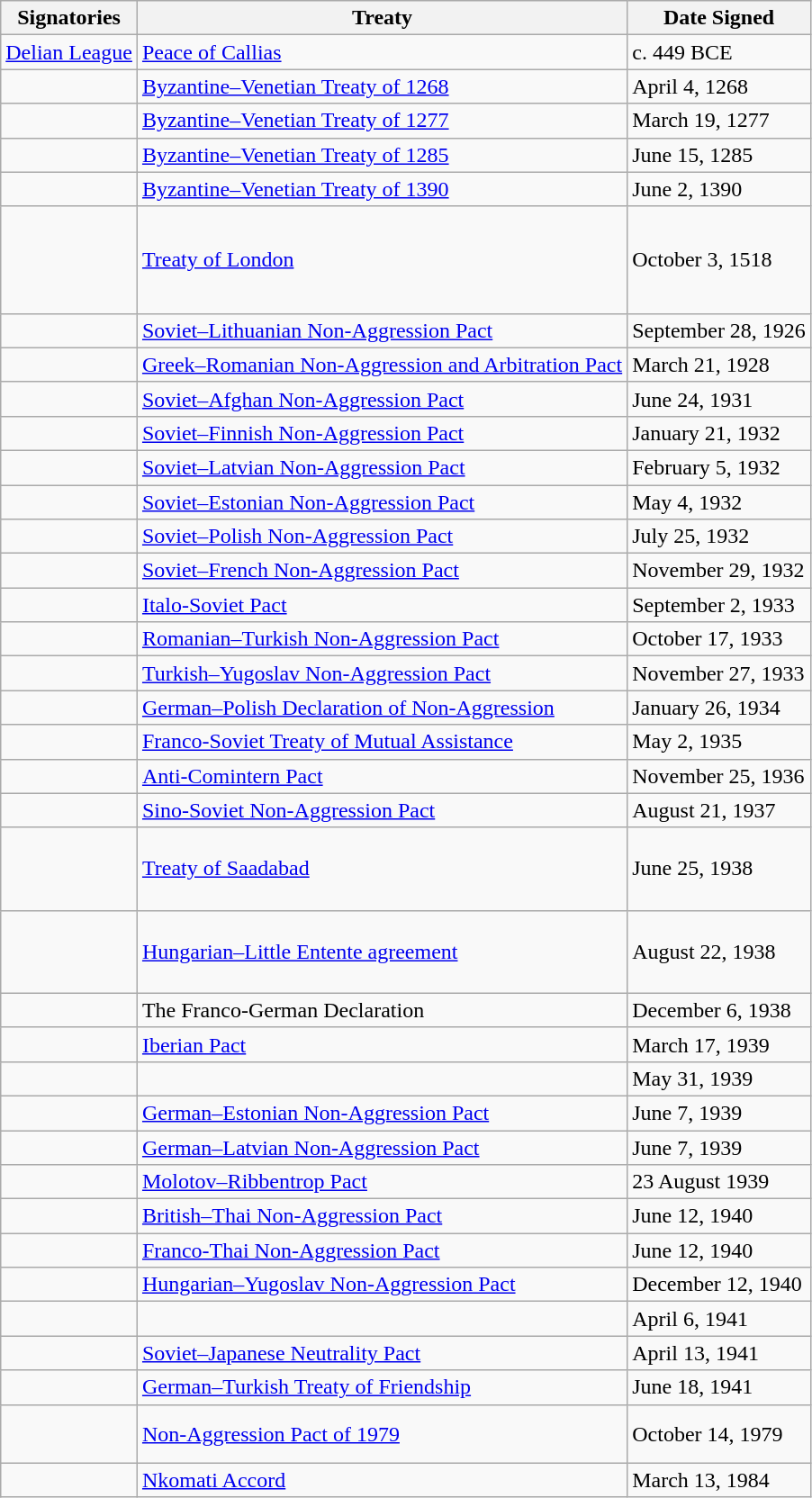<table class="wikitable">
<tr>
<th>Signatories</th>
<th>Treaty</th>
<th>Date Signed</th>
</tr>
<tr>
<td><a href='#'>Delian League</a><br></td>
<td><a href='#'>Peace of Callias</a></td>
<td>c. 449 BCE</td>
</tr>
<tr>
<td> <br></td>
<td><a href='#'>Byzantine–Venetian Treaty of 1268</a></td>
<td>April 4, 1268</td>
</tr>
<tr>
<td> <br></td>
<td><a href='#'>Byzantine–Venetian Treaty of 1277</a></td>
<td>March 19, 1277</td>
</tr>
<tr>
<td> <br></td>
<td><a href='#'>Byzantine–Venetian Treaty of 1285</a></td>
<td>June 15, 1285</td>
</tr>
<tr>
<td> <br></td>
<td><a href='#'>Byzantine–Venetian Treaty of 1390</a></td>
<td>June 2, 1390</td>
</tr>
<tr>
<td> <br> <br> <br> <br></td>
<td><a href='#'>Treaty of London</a></td>
<td>October 3, 1518</td>
</tr>
<tr>
<td> <br></td>
<td><a href='#'>Soviet–Lithuanian Non-Aggression Pact</a></td>
<td>September 28, 1926</td>
</tr>
<tr>
<td> <br></td>
<td><a href='#'>Greek–Romanian Non-Aggression and Arbitration Pact</a></td>
<td>March 21, 1928</td>
</tr>
<tr>
<td> <br></td>
<td><a href='#'>Soviet–Afghan Non-Aggression Pact</a></td>
<td>June 24, 1931</td>
</tr>
<tr>
<td> <br></td>
<td><a href='#'>Soviet–Finnish Non-Aggression Pact</a></td>
<td>January 21, 1932</td>
</tr>
<tr>
<td> <br></td>
<td><a href='#'>Soviet–Latvian Non-Aggression Pact</a></td>
<td>February 5, 1932</td>
</tr>
<tr>
<td> <br></td>
<td><a href='#'>Soviet–Estonian Non-Aggression Pact</a></td>
<td>May 4, 1932</td>
</tr>
<tr>
<td> <br></td>
<td><a href='#'>Soviet–Polish Non-Aggression Pact</a></td>
<td>July 25, 1932</td>
</tr>
<tr>
<td> <br></td>
<td><a href='#'>Soviet–French Non-Aggression Pact</a></td>
<td>November 29, 1932</td>
</tr>
<tr>
<td> <br></td>
<td><a href='#'>Italo-Soviet Pact</a></td>
<td>September 2, 1933</td>
</tr>
<tr>
<td> <br></td>
<td><a href='#'>Romanian–Turkish Non-Aggression Pact</a></td>
<td>October 17, 1933</td>
</tr>
<tr>
<td><br></td>
<td><a href='#'>Turkish–Yugoslav Non-Aggression Pact</a></td>
<td>November 27, 1933</td>
</tr>
<tr>
<td> <br></td>
<td><a href='#'>German–Polish Declaration of Non-Aggression</a></td>
<td>January 26, 1934</td>
</tr>
<tr>
<td> <br></td>
<td><a href='#'>Franco-Soviet Treaty of Mutual Assistance</a></td>
<td>May 2, 1935</td>
</tr>
<tr>
<td> <br></td>
<td><a href='#'>Anti-Comintern Pact</a></td>
<td>November 25, 1936</td>
</tr>
<tr>
<td> <br></td>
<td><a href='#'>Sino-Soviet Non-Aggression Pact</a></td>
<td>August 21, 1937</td>
</tr>
<tr>
<td> <br>  <br> <br></td>
<td><a href='#'>Treaty of Saadabad</a></td>
<td>June 25, 1938</td>
</tr>
<tr>
<td> <br> <br> <br></td>
<td><a href='#'>Hungarian–Little Entente agreement</a></td>
<td>August 22, 1938</td>
</tr>
<tr>
<td> <br></td>
<td>The Franco-German Declaration</td>
<td>December 6, 1938</td>
</tr>
<tr>
<td> <br></td>
<td><a href='#'>Iberian Pact</a></td>
<td>March 17, 1939</td>
</tr>
<tr>
<td> <br></td>
<td></td>
<td>May 31, 1939</td>
</tr>
<tr>
<td><br></td>
<td><a href='#'>German–Estonian Non-Aggression Pact</a></td>
<td>June 7, 1939</td>
</tr>
<tr>
<td> <br></td>
<td><a href='#'>German–Latvian Non-Aggression Pact</a></td>
<td>June 7, 1939</td>
</tr>
<tr>
<td> <br></td>
<td><a href='#'>Molotov–Ribbentrop Pact</a></td>
<td>23 August 1939</td>
</tr>
<tr>
<td> <br></td>
<td><a href='#'>British–Thai Non-Aggression Pact</a></td>
<td>June 12, 1940</td>
</tr>
<tr>
<td> <br></td>
<td><a href='#'>Franco-Thai Non-Aggression Pact</a></td>
<td>June 12, 1940</td>
</tr>
<tr>
<td> <br></td>
<td><a href='#'>Hungarian–Yugoslav Non-Aggression Pact</a></td>
<td>December 12, 1940</td>
</tr>
<tr>
<td><br></td>
<td></td>
<td>April 6, 1941</td>
</tr>
<tr>
<td> <br> </td>
<td><a href='#'>Soviet–Japanese Neutrality Pact</a></td>
<td>April 13, 1941</td>
</tr>
<tr>
<td> <br></td>
<td><a href='#'>German–Turkish Treaty of Friendship</a></td>
<td>June 18, 1941</td>
</tr>
<tr>
<td> <br> <br></td>
<td><a href='#'>Non-Aggression Pact of 1979</a></td>
<td>October 14, 1979</td>
</tr>
<tr>
<td> <br></td>
<td><a href='#'>Nkomati Accord</a></td>
<td>March 13, 1984</td>
</tr>
</table>
